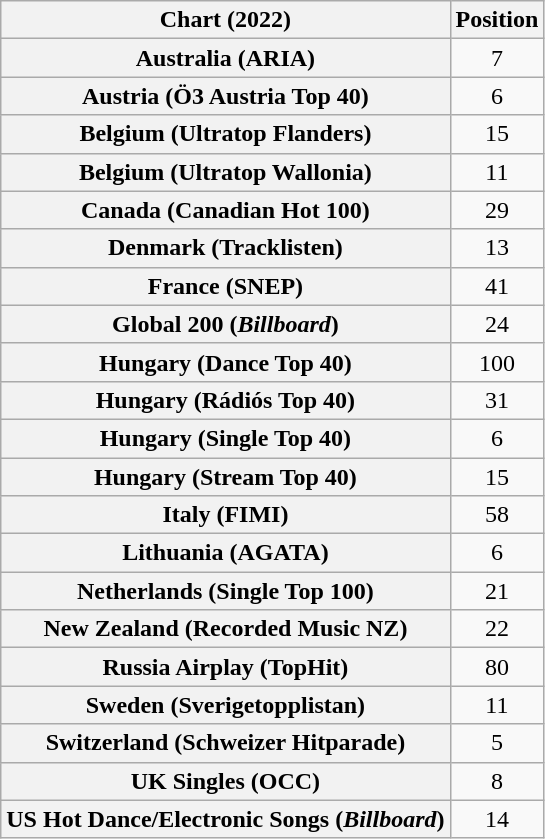<table class="wikitable sortable plainrowheaders" style="text-align:center">
<tr>
<th scope="col">Chart (2022)</th>
<th scope="col">Position</th>
</tr>
<tr>
<th scope="row">Australia (ARIA)</th>
<td>7</td>
</tr>
<tr>
<th scope="row">Austria (Ö3 Austria Top 40)</th>
<td>6</td>
</tr>
<tr>
<th scope="row">Belgium (Ultratop Flanders)</th>
<td>15</td>
</tr>
<tr>
<th scope="row">Belgium (Ultratop Wallonia)</th>
<td>11</td>
</tr>
<tr>
<th scope="row">Canada (Canadian Hot 100)</th>
<td>29</td>
</tr>
<tr>
<th scope="row">Denmark (Tracklisten)</th>
<td>13</td>
</tr>
<tr>
<th scope="row">France (SNEP)</th>
<td>41</td>
</tr>
<tr>
<th scope="row">Global 200 (<em>Billboard</em>)</th>
<td>24</td>
</tr>
<tr>
<th scope="row">Hungary (Dance Top 40)</th>
<td>100</td>
</tr>
<tr>
<th scope="row">Hungary (Rádiós Top 40)</th>
<td>31</td>
</tr>
<tr>
<th scope="row">Hungary (Single Top 40)</th>
<td>6</td>
</tr>
<tr>
<th scope="row">Hungary (Stream Top 40)</th>
<td>15</td>
</tr>
<tr>
<th scope="row">Italy (FIMI)</th>
<td>58</td>
</tr>
<tr>
<th scope="row">Lithuania (AGATA)</th>
<td>6</td>
</tr>
<tr>
<th scope="row">Netherlands (Single Top 100)</th>
<td>21</td>
</tr>
<tr>
<th scope="row">New Zealand (Recorded Music NZ)</th>
<td>22</td>
</tr>
<tr>
<th scope="row">Russia Airplay (TopHit)</th>
<td>80</td>
</tr>
<tr>
<th scope="row">Sweden (Sverigetopplistan)</th>
<td>11</td>
</tr>
<tr>
<th scope="row">Switzerland (Schweizer Hitparade)</th>
<td>5</td>
</tr>
<tr>
<th scope="row">UK Singles (OCC)</th>
<td>8</td>
</tr>
<tr>
<th scope="row">US Hot Dance/Electronic Songs (<em>Billboard</em>)</th>
<td>14</td>
</tr>
</table>
